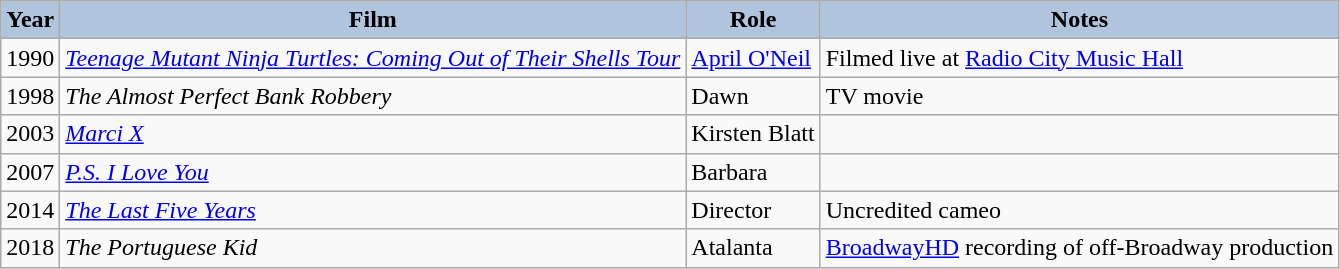<table class="wikitable">
<tr>
<th style="background:#B0C4DE">Year</th>
<th style="background:#B0C4DE">Film</th>
<th style="background:#B0C4DE">Role</th>
<th style="background:#B0C4DE">Notes</th>
</tr>
<tr>
<td align="center">1990</td>
<td><em><a href='#'>Teenage Mutant Ninja Turtles: Coming Out of Their Shells Tour</a></em></td>
<td><a href='#'>April O'Neil</a></td>
<td>Filmed live at <a href='#'>Radio City Music Hall</a></td>
</tr>
<tr>
<td align="center">1998</td>
<td><em>The Almost Perfect Bank Robbery</em></td>
<td>Dawn</td>
<td>TV movie</td>
</tr>
<tr>
<td align="center">2003</td>
<td><em><a href='#'>Marci X</a></em></td>
<td>Kirsten Blatt</td>
<td></td>
</tr>
<tr>
<td align="center">2007</td>
<td><em><a href='#'>P.S. I Love You</a></em></td>
<td>Barbara</td>
<td></td>
</tr>
<tr>
<td align="center">2014</td>
<td><em><a href='#'>The Last Five Years</a></em></td>
<td>Director</td>
<td>Uncredited cameo</td>
</tr>
<tr>
<td>2018</td>
<td><em>The Portuguese Kid</em></td>
<td>Atalanta</td>
<td><a href='#'>BroadwayHD</a> recording of off-Broadway production</td>
</tr>
</table>
